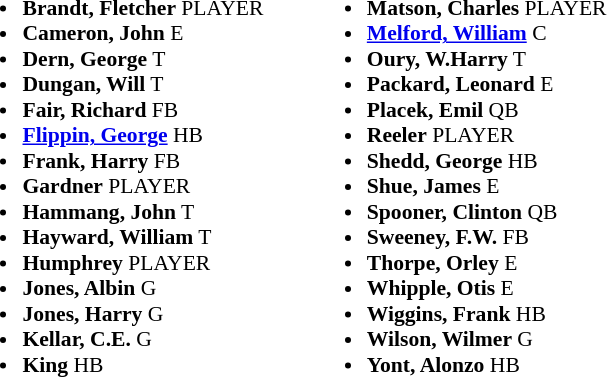<table class="toccolours" style="border-collapse:collapse; font-size:90%;">
<tr>
<td colspan=7 align="right"></td>
</tr>
<tr>
<td valign="top"><br><ul><li><strong>Brandt, Fletcher</strong> PLAYER</li><li><strong>Cameron, John</strong> E</li><li><strong>Dern, George</strong> T</li><li><strong>Dungan, Will</strong> T</li><li><strong>Fair, Richard</strong> FB</li><li><strong><a href='#'>Flippin, George</a></strong> HB</li><li><strong>Frank, Harry</strong> FB</li><li><strong>Gardner</strong> PLAYER</li><li><strong>Hammang, John</strong> T</li><li><strong>Hayward, William</strong> T</li><li><strong>Humphrey</strong> PLAYER</li><li><strong>Jones, Albin</strong> G</li><li><strong>Jones, Harry</strong> G</li><li><strong>Kellar, C.E.</strong> G</li><li><strong>King</strong> HB</li></ul></td>
<td width="25"> </td>
<td valign="top"><br><ul><li><strong>Matson, Charles</strong> PLAYER</li><li><strong><a href='#'>Melford, William</a></strong> C</li><li><strong>Oury, W.Harry</strong> T</li><li><strong>Packard, Leonard</strong> E</li><li><strong>Placek, Emil</strong> QB</li><li><strong>Reeler</strong> PLAYER</li><li><strong>Shedd, George</strong> HB</li><li><strong>Shue, James</strong> E</li><li><strong>Spooner, Clinton</strong> QB</li><li><strong>Sweeney, F.W.</strong> FB</li><li><strong>Thorpe, Orley</strong> E</li><li><strong>Whipple, Otis</strong> E</li><li><strong>Wiggins, Frank</strong> HB</li><li><strong>Wilson, Wilmer</strong> G</li><li><strong>Yont, Alonzo</strong> HB</li></ul></td>
</tr>
</table>
